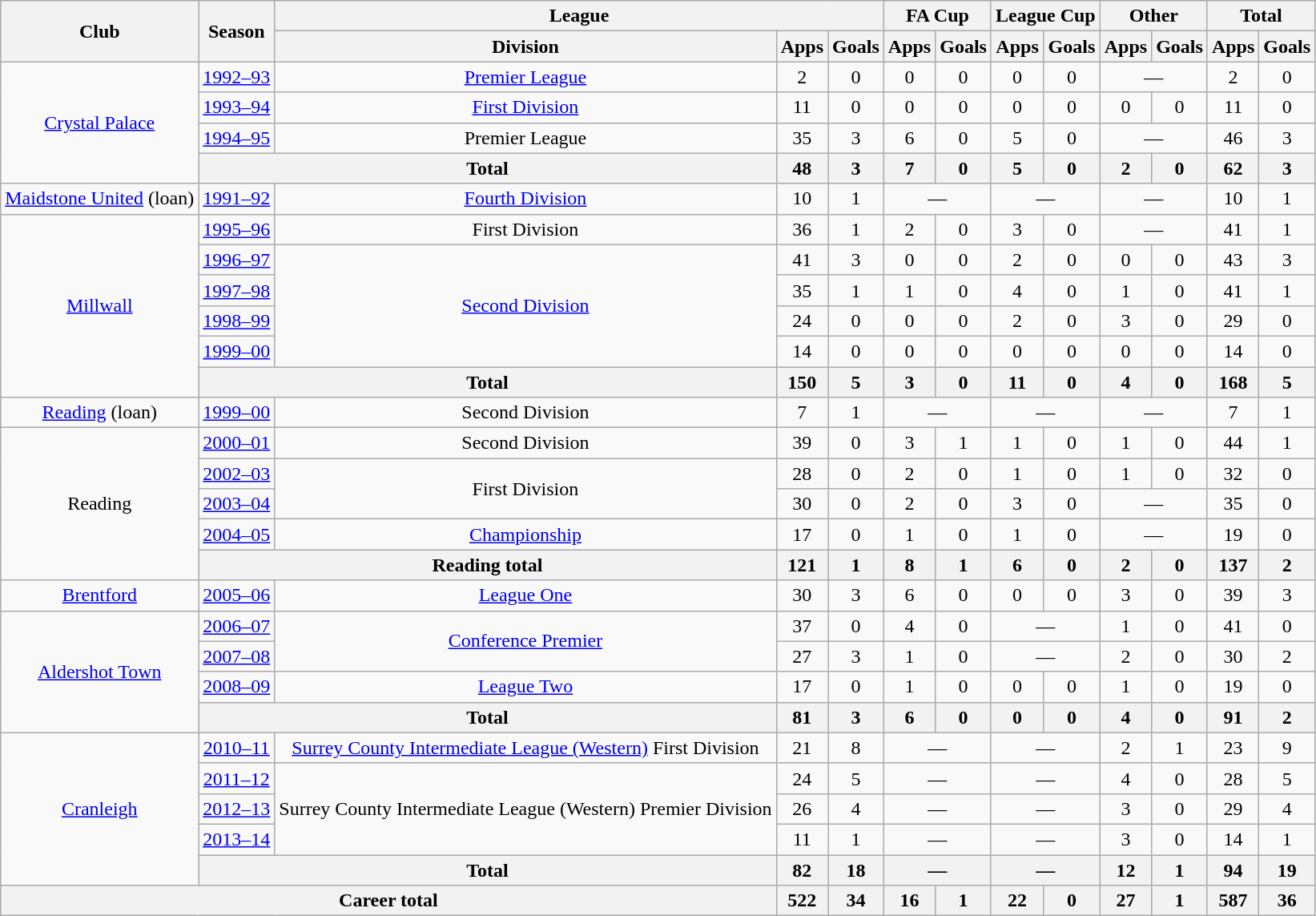<table class="wikitable" style="text-align: center;">
<tr>
<th rowspan="2">Club</th>
<th rowspan="2">Season</th>
<th colspan="3">League</th>
<th colspan="2">FA Cup</th>
<th colspan="2">League Cup</th>
<th colspan="2">Other</th>
<th colspan="2">Total</th>
</tr>
<tr>
<th>Division</th>
<th>Apps</th>
<th>Goals</th>
<th>Apps</th>
<th>Goals</th>
<th>Apps</th>
<th>Goals</th>
<th>Apps</th>
<th>Goals</th>
<th>Apps</th>
<th>Goals</th>
</tr>
<tr>
<td rowspan="4"><a href='#'>Crystal Palace</a></td>
<td><a href='#'>1992–93</a></td>
<td><a href='#'>Premier League</a></td>
<td>2</td>
<td>0</td>
<td>0</td>
<td>0</td>
<td>0</td>
<td>0</td>
<td colspan="2">—</td>
<td>2</td>
<td>0</td>
</tr>
<tr>
<td><a href='#'>1993–94</a></td>
<td><a href='#'>First Division</a></td>
<td>11</td>
<td>0</td>
<td>0</td>
<td>0</td>
<td>0</td>
<td>0</td>
<td>0</td>
<td>0</td>
<td>11</td>
<td>0</td>
</tr>
<tr>
<td><a href='#'>1994–95</a></td>
<td>Premier League</td>
<td>35</td>
<td>3</td>
<td>6</td>
<td>0</td>
<td>5</td>
<td>0</td>
<td colspan="2">—</td>
<td>46</td>
<td>3</td>
</tr>
<tr>
<th colspan="2">Total</th>
<th>48</th>
<th>3</th>
<th>7</th>
<th>0</th>
<th>5</th>
<th>0</th>
<th>2</th>
<th>0</th>
<th>62</th>
<th>3</th>
</tr>
<tr>
<td><a href='#'>Maidstone United</a> (loan)</td>
<td><a href='#'>1991–92</a></td>
<td><a href='#'>Fourth Division</a></td>
<td>10</td>
<td>1</td>
<td colspan="2">—</td>
<td colspan="2">—</td>
<td colspan="2">—</td>
<td>10</td>
<td>1</td>
</tr>
<tr>
<td rowspan="6"><a href='#'>Millwall</a></td>
<td><a href='#'>1995–96</a></td>
<td>First Division</td>
<td>36</td>
<td>1</td>
<td>2</td>
<td>0</td>
<td>3</td>
<td>0</td>
<td colspan="2">—</td>
<td>41</td>
<td>1</td>
</tr>
<tr>
<td><a href='#'>1996–97</a></td>
<td rowspan="4"><a href='#'>Second Division</a></td>
<td>41</td>
<td>3</td>
<td>0</td>
<td>0</td>
<td>2</td>
<td>0</td>
<td>0</td>
<td>0</td>
<td>43</td>
<td>3</td>
</tr>
<tr>
<td><a href='#'>1997–98</a></td>
<td>35</td>
<td>1</td>
<td>1</td>
<td>0</td>
<td>4</td>
<td>0</td>
<td>1</td>
<td>0</td>
<td>41</td>
<td>1</td>
</tr>
<tr>
<td><a href='#'>1998–99</a></td>
<td>24</td>
<td>0</td>
<td>0</td>
<td>0</td>
<td>2</td>
<td>0</td>
<td>3</td>
<td>0</td>
<td>29</td>
<td>0</td>
</tr>
<tr>
<td><a href='#'>1999–00</a></td>
<td>14</td>
<td>0</td>
<td>0</td>
<td>0</td>
<td>0</td>
<td>0</td>
<td>0</td>
<td>0</td>
<td>14</td>
<td>0</td>
</tr>
<tr>
<th colspan="2">Total</th>
<th>150</th>
<th>5</th>
<th>3</th>
<th>0</th>
<th>11</th>
<th>0</th>
<th>4</th>
<th>0</th>
<th>168</th>
<th>5</th>
</tr>
<tr>
<td><a href='#'>Reading</a> (loan)</td>
<td><a href='#'>1999–00</a></td>
<td>Second Division</td>
<td>7</td>
<td>1</td>
<td colspan="2">—</td>
<td colspan="2">—</td>
<td colspan="2">—</td>
<td>7</td>
<td>1</td>
</tr>
<tr>
<td rowspan="5">Reading</td>
<td><a href='#'>2000–01</a></td>
<td>Second Division</td>
<td>39</td>
<td>0</td>
<td>3</td>
<td>1</td>
<td>1</td>
<td>0</td>
<td>1</td>
<td>0</td>
<td>44</td>
<td>1</td>
</tr>
<tr>
<td><a href='#'>2002–03</a></td>
<td rowspan="2">First Division</td>
<td>28</td>
<td>0</td>
<td>2</td>
<td>0</td>
<td>1</td>
<td>0</td>
<td>1</td>
<td>0</td>
<td>32</td>
<td>0</td>
</tr>
<tr>
<td><a href='#'>2003–04</a></td>
<td>30</td>
<td>0</td>
<td>2</td>
<td>0</td>
<td>3</td>
<td>0</td>
<td colspan="2">—</td>
<td>35</td>
<td>0</td>
</tr>
<tr>
<td><a href='#'>2004–05</a></td>
<td><a href='#'>Championship</a></td>
<td>17</td>
<td>0</td>
<td>1</td>
<td>0</td>
<td>1</td>
<td>0</td>
<td colspan="2">—</td>
<td>19</td>
<td>0</td>
</tr>
<tr>
<th colspan="2">Reading total</th>
<th>121</th>
<th>1</th>
<th>8</th>
<th>1</th>
<th>6</th>
<th>0</th>
<th>2</th>
<th>0</th>
<th>137</th>
<th>2</th>
</tr>
<tr>
<td><a href='#'>Brentford</a></td>
<td><a href='#'>2005–06</a></td>
<td><a href='#'>League One</a></td>
<td>30</td>
<td>3</td>
<td>6</td>
<td>0</td>
<td>0</td>
<td>0</td>
<td>3</td>
<td>0</td>
<td>39</td>
<td>3</td>
</tr>
<tr>
<td rowspan="4"><a href='#'>Aldershot Town</a></td>
<td><a href='#'>2006–07</a></td>
<td rowspan="2"><a href='#'>Conference Premier</a></td>
<td>37</td>
<td>0</td>
<td>4</td>
<td>0</td>
<td colspan="2">—</td>
<td>1</td>
<td>0</td>
<td>41</td>
<td>0</td>
</tr>
<tr>
<td><a href='#'>2007–08</a></td>
<td>27</td>
<td>3</td>
<td>1</td>
<td>0</td>
<td colspan="2">—</td>
<td>2</td>
<td>0</td>
<td>30</td>
<td>2</td>
</tr>
<tr>
<td><a href='#'>2008–09</a></td>
<td><a href='#'>League Two</a></td>
<td>17</td>
<td>0</td>
<td>1</td>
<td>0</td>
<td>0</td>
<td>0</td>
<td>1</td>
<td>0</td>
<td>19</td>
<td>0</td>
</tr>
<tr>
<th colspan="2">Total</th>
<th>81</th>
<th>3</th>
<th>6</th>
<th>0</th>
<th>0</th>
<th>0</th>
<th>4</th>
<th>0</th>
<th>91</th>
<th>2</th>
</tr>
<tr>
<td rowspan="5"><a href='#'>Cranleigh</a></td>
<td><a href='#'>2010–11</a></td>
<td><a href='#'>Surrey County Intermediate League (Western)</a> First Division</td>
<td>21</td>
<td>8</td>
<td colspan="2">—</td>
<td colspan="2">—</td>
<td>2</td>
<td>1</td>
<td>23</td>
<td>9</td>
</tr>
<tr>
<td><a href='#'>2011–12</a></td>
<td rowspan="3">Surrey County Intermediate League (Western) Premier Division</td>
<td>24</td>
<td>5</td>
<td colspan="2">—</td>
<td colspan="2">—</td>
<td>4</td>
<td>0</td>
<td>28</td>
<td>5</td>
</tr>
<tr>
<td><a href='#'>2012–13</a></td>
<td>26</td>
<td>4</td>
<td colspan="2">—</td>
<td colspan="2">—</td>
<td>3</td>
<td>0</td>
<td>29</td>
<td>4</td>
</tr>
<tr>
<td><a href='#'>2013–14</a></td>
<td>11</td>
<td>1</td>
<td colspan="2">—</td>
<td colspan="2">—</td>
<td>3</td>
<td>0</td>
<td>14</td>
<td>1</td>
</tr>
<tr>
<th colspan="2">Total</th>
<th>82</th>
<th>18</th>
<th colspan="2">—</th>
<th colspan="2">—</th>
<th>12</th>
<th>1</th>
<th>94</th>
<th>19</th>
</tr>
<tr>
<th colspan="3">Career total</th>
<th>522</th>
<th>34</th>
<th>16</th>
<th>1</th>
<th>22</th>
<th>0</th>
<th>27</th>
<th>1</th>
<th>587</th>
<th>36</th>
</tr>
</table>
